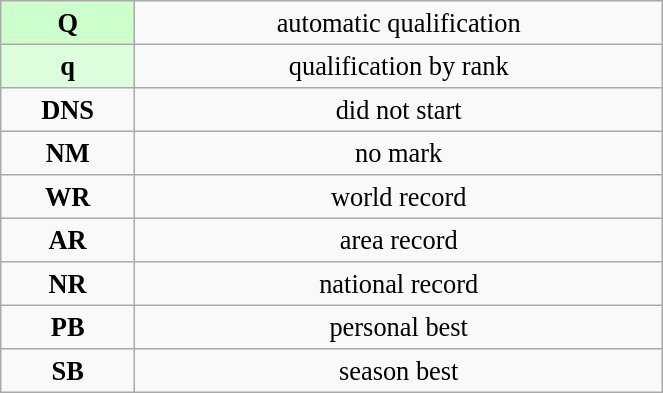<table class="wikitable" style=" text-align:center; font-size:110%;" width="35%">
<tr>
<td bgcolor="ccffcc"><strong>Q</strong></td>
<td>automatic qualification</td>
</tr>
<tr>
<td bgcolor="ddffdd"><strong>q</strong></td>
<td>qualification by rank</td>
</tr>
<tr>
<td><strong>DNS</strong></td>
<td>did not start</td>
</tr>
<tr>
<td><strong>NM</strong></td>
<td>no mark</td>
</tr>
<tr>
<td><strong>WR</strong></td>
<td>world record</td>
</tr>
<tr>
<td><strong>AR</strong></td>
<td>area record</td>
</tr>
<tr>
<td><strong>NR</strong></td>
<td>national record</td>
</tr>
<tr>
<td><strong>PB</strong></td>
<td>personal best</td>
</tr>
<tr>
<td><strong>SB</strong></td>
<td>season best</td>
</tr>
</table>
